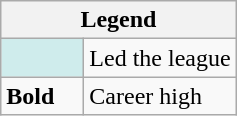<table class="wikitable mw-collapsible mw-collapsed">
<tr>
<th colspan="2">Legend</th>
</tr>
<tr>
<td style="background:#cfecec; width:3em;"></td>
<td>Led the league</td>
</tr>
<tr>
<td><strong>Bold</strong></td>
<td>Career high</td>
</tr>
</table>
